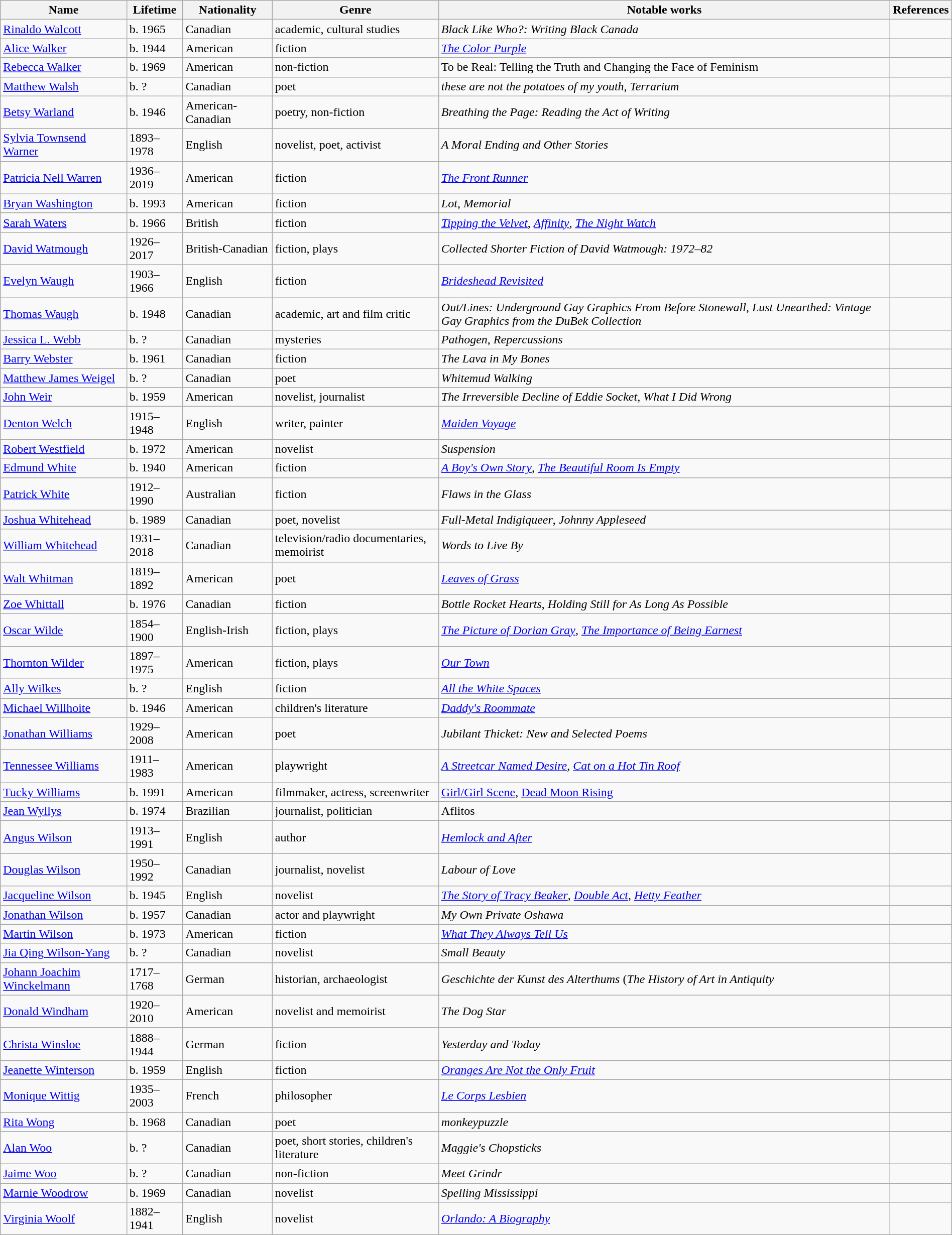<table class="wikitable" style="width:100%;">
<tr>
<th>Name</th>
<th>Lifetime</th>
<th>Nationality</th>
<th>Genre</th>
<th>Notable works</th>
<th>References</th>
</tr>
<tr>
<td><a href='#'>Rinaldo Walcott</a></td>
<td>b. 1965</td>
<td>Canadian</td>
<td>academic, cultural studies</td>
<td><em>Black Like Who?: Writing Black Canada</em></td>
<td></td>
</tr>
<tr>
<td><a href='#'>Alice Walker</a></td>
<td>b. 1944</td>
<td>American</td>
<td>fiction</td>
<td><em><a href='#'>The Color Purple</a></em></td>
<td></td>
</tr>
<tr>
<td><a href='#'>Rebecca Walker</a></td>
<td>b. 1969</td>
<td>American</td>
<td>non-fiction</td>
<td>To be Real: Telling the Truth and Changing the Face of Feminism</td>
<td></td>
</tr>
<tr>
<td><a href='#'>Matthew Walsh</a></td>
<td>b. ?</td>
<td>Canadian</td>
<td>poet</td>
<td><em>these are not the potatoes of my youth</em>, <em>Terrarium</em></td>
<td></td>
</tr>
<tr>
<td><a href='#'>Betsy Warland</a></td>
<td>b. 1946</td>
<td>American-Canadian</td>
<td>poetry, non-fiction</td>
<td><em>Breathing the Page: Reading the Act of Writing</em></td>
<td></td>
</tr>
<tr>
<td><a href='#'>Sylvia Townsend Warner</a></td>
<td>1893–1978</td>
<td>English</td>
<td>novelist, poet, activist</td>
<td><em>A Moral Ending and Other Stories</em></td>
<td></td>
</tr>
<tr>
<td><a href='#'>Patricia Nell Warren</a></td>
<td>1936–2019</td>
<td>American</td>
<td>fiction</td>
<td><em><a href='#'>The Front Runner</a></em></td>
<td></td>
</tr>
<tr>
<td><a href='#'>Bryan Washington</a></td>
<td>b. 1993</td>
<td>American</td>
<td>fiction</td>
<td><em>Lot</em>, <em>Memorial</em></td>
<td></td>
</tr>
<tr>
<td><a href='#'>Sarah Waters</a></td>
<td>b. 1966</td>
<td>British</td>
<td>fiction</td>
<td><em><a href='#'>Tipping the Velvet</a></em>, <em><a href='#'>Affinity</a></em>, <em><a href='#'>The Night Watch</a></em></td>
<td></td>
</tr>
<tr>
<td><a href='#'>David Watmough</a></td>
<td>1926–2017</td>
<td>British-Canadian</td>
<td>fiction, plays</td>
<td><em>Collected Shorter Fiction of David Watmough: 1972–82</em></td>
<td></td>
</tr>
<tr>
<td><a href='#'>Evelyn Waugh</a></td>
<td>1903–1966</td>
<td>English</td>
<td>fiction</td>
<td><em><a href='#'>Brideshead Revisited</a></em></td>
<td></td>
</tr>
<tr>
<td><a href='#'>Thomas Waugh</a></td>
<td>b. 1948</td>
<td>Canadian</td>
<td>academic, art and film critic</td>
<td><em>Out/Lines: Underground Gay Graphics From Before Stonewall</em>, <em>Lust Unearthed: Vintage Gay Graphics from the DuBek Collection</em></td>
<td></td>
</tr>
<tr>
<td><a href='#'>Jessica L. Webb</a></td>
<td>b. ?</td>
<td>Canadian</td>
<td>mysteries</td>
<td><em>Pathogen</em>, <em>Repercussions</em></td>
<td></td>
</tr>
<tr>
<td><a href='#'>Barry Webster</a></td>
<td>b. 1961</td>
<td>Canadian</td>
<td>fiction</td>
<td><em>The Lava in My Bones</em></td>
<td></td>
</tr>
<tr>
<td><a href='#'>Matthew James Weigel</a></td>
<td>b. ?</td>
<td>Canadian</td>
<td>poet</td>
<td><em>Whitemud Walking</em></td>
<td></td>
</tr>
<tr>
<td><a href='#'>John Weir</a></td>
<td>b. 1959</td>
<td>American</td>
<td>novelist, journalist</td>
<td><em>The Irreversible Decline of Eddie Socket</em>, <em>What I Did Wrong</em></td>
<td></td>
</tr>
<tr>
<td><a href='#'>Denton Welch</a></td>
<td>1915–1948</td>
<td>English</td>
<td>writer, painter</td>
<td><em><a href='#'>Maiden Voyage</a></em></td>
<td></td>
</tr>
<tr>
<td><a href='#'>Robert Westfield</a></td>
<td>b. 1972</td>
<td>American</td>
<td>novelist</td>
<td><em>Suspension</em></td>
<td></td>
</tr>
<tr>
<td><a href='#'>Edmund White</a></td>
<td>b. 1940</td>
<td>American</td>
<td>fiction</td>
<td><em><a href='#'>A Boy's Own Story</a></em>, <em><a href='#'>The Beautiful Room Is Empty</a></em></td>
<td></td>
</tr>
<tr>
<td><a href='#'>Patrick White</a></td>
<td>1912–1990</td>
<td>Australian</td>
<td>fiction</td>
<td><em>Flaws in the Glass</em></td>
<td></td>
</tr>
<tr>
<td><a href='#'>Joshua Whitehead</a></td>
<td>b. 1989</td>
<td>Canadian</td>
<td>poet, novelist</td>
<td><em>Full-Metal Indigiqueer</em>, <em>Johnny Appleseed</em></td>
<td></td>
</tr>
<tr>
<td><a href='#'>William Whitehead</a></td>
<td>1931–2018</td>
<td>Canadian</td>
<td>television/radio documentaries, memoirist</td>
<td><em>Words to Live By</em></td>
<td></td>
</tr>
<tr>
<td><a href='#'>Walt Whitman</a></td>
<td>1819–1892</td>
<td>American</td>
<td>poet</td>
<td><em><a href='#'>Leaves of Grass</a></em></td>
<td></td>
</tr>
<tr>
<td><a href='#'>Zoe Whittall</a></td>
<td>b. 1976</td>
<td>Canadian</td>
<td>fiction</td>
<td><em>Bottle Rocket Hearts</em>, <em>Holding Still for As Long As Possible</em></td>
<td></td>
</tr>
<tr>
<td><a href='#'>Oscar Wilde</a></td>
<td>1854–1900</td>
<td>English-Irish</td>
<td>fiction, plays</td>
<td><em><a href='#'>The Picture of Dorian Gray</a></em>, <em><a href='#'>The Importance of Being Earnest</a></em></td>
<td></td>
</tr>
<tr>
<td><a href='#'>Thornton Wilder</a></td>
<td>1897–1975</td>
<td>American</td>
<td>fiction, plays</td>
<td><em><a href='#'>Our Town</a></em></td>
<td></td>
</tr>
<tr>
<td><a href='#'>Ally Wilkes</a></td>
<td>b. ?</td>
<td>English</td>
<td>fiction</td>
<td><em><a href='#'>All the White Spaces</a></em></td>
<td></td>
</tr>
<tr>
<td><a href='#'>Michael Willhoite</a></td>
<td>b. 1946</td>
<td>American</td>
<td>children's literature</td>
<td><em><a href='#'>Daddy's Roommate</a></em></td>
<td></td>
</tr>
<tr>
<td><a href='#'>Jonathan Williams</a></td>
<td>1929–2008</td>
<td>American</td>
<td>poet</td>
<td><em>Jubilant Thicket: New and Selected Poems</em></td>
<td></td>
</tr>
<tr>
<td><a href='#'>Tennessee Williams</a></td>
<td>1911–1983</td>
<td>American</td>
<td>playwright</td>
<td><em><a href='#'>A Streetcar Named Desire</a></em>, <em><a href='#'>Cat on a Hot Tin Roof</a></em></td>
<td></td>
</tr>
<tr>
<td><a href='#'>Tucky Williams</a></td>
<td>b. 1991</td>
<td>American</td>
<td>filmmaker, actress, screenwriter</td>
<td><a href='#'>Girl/Girl Scene</a>, <a href='#'>Dead Moon Rising</a></td>
<td></td>
</tr>
<tr>
<td><a href='#'>Jean Wyllys</a></td>
<td>b. 1974</td>
<td>Brazilian</td>
<td>journalist, politician</td>
<td>Aflitos</td>
<td></td>
</tr>
<tr>
<td><a href='#'>Angus Wilson</a></td>
<td>1913–1991</td>
<td>English</td>
<td>author</td>
<td><em><a href='#'>Hemlock and After</a></em></td>
<td></td>
</tr>
<tr>
<td><a href='#'>Douglas Wilson</a></td>
<td>1950–1992</td>
<td>Canadian</td>
<td>journalist, novelist</td>
<td><em>Labour of Love</em></td>
<td></td>
</tr>
<tr>
<td><a href='#'>Jacqueline Wilson</a></td>
<td>b. 1945</td>
<td>English</td>
<td>novelist</td>
<td><em><a href='#'>The Story of Tracy Beaker</a></em>, <em><a href='#'>Double Act</a></em>, <em><a href='#'>Hetty Feather</a></em></td>
<td></td>
</tr>
<tr>
<td><a href='#'>Jonathan Wilson</a></td>
<td>b. 1957</td>
<td>Canadian</td>
<td>actor and playwright</td>
<td><em>My Own Private Oshawa</em></td>
<td></td>
</tr>
<tr>
<td><a href='#'>Martin Wilson</a></td>
<td>b. 1973</td>
<td>American</td>
<td>fiction</td>
<td><em><a href='#'>What They Always Tell Us</a></em></td>
<td></td>
</tr>
<tr>
<td><a href='#'>Jia Qing Wilson-Yang</a></td>
<td>b. ?</td>
<td>Canadian</td>
<td>novelist</td>
<td><em>Small Beauty</em></td>
<td></td>
</tr>
<tr>
<td><a href='#'>Johann Joachim Winckelmann</a></td>
<td>1717–1768</td>
<td>German</td>
<td>historian, archaeologist</td>
<td><em>Geschichte der Kunst des Alterthums</em> (<em>The History of Art in Antiquity</em></td>
<td></td>
</tr>
<tr>
<td><a href='#'>Donald Windham</a></td>
<td>1920–2010</td>
<td>American</td>
<td>novelist and memoirist</td>
<td><em>The Dog Star</em></td>
<td></td>
</tr>
<tr>
<td><a href='#'>Christa Winsloe</a></td>
<td>1888–1944</td>
<td>German</td>
<td>fiction</td>
<td><em>Yesterday and Today</em></td>
<td></td>
</tr>
<tr>
<td><a href='#'>Jeanette Winterson</a></td>
<td>b. 1959</td>
<td>English</td>
<td>fiction</td>
<td><em><a href='#'>Oranges Are Not the Only Fruit</a></em></td>
<td></td>
</tr>
<tr>
<td><a href='#'>Monique Wittig</a></td>
<td>1935–2003</td>
<td>French</td>
<td>philosopher</td>
<td><em><a href='#'>Le Corps Lesbien</a></em></td>
<td></td>
</tr>
<tr>
<td><a href='#'>Rita Wong</a></td>
<td>b. 1968</td>
<td>Canadian</td>
<td>poet</td>
<td><em>monkeypuzzle</em></td>
<td></td>
</tr>
<tr>
<td><a href='#'>Alan Woo</a></td>
<td>b. ?</td>
<td>Canadian</td>
<td>poet, short stories, children's literature</td>
<td><em>Maggie's Chopsticks</em></td>
<td></td>
</tr>
<tr>
<td><a href='#'>Jaime Woo</a></td>
<td>b. ?</td>
<td>Canadian</td>
<td>non-fiction</td>
<td><em>Meet Grindr</em></td>
<td></td>
</tr>
<tr>
<td><a href='#'>Marnie Woodrow</a></td>
<td>b. 1969</td>
<td>Canadian</td>
<td>novelist</td>
<td><em>Spelling Mississippi</em></td>
<td></td>
</tr>
<tr>
<td><a href='#'>Virginia Woolf</a></td>
<td>1882–1941</td>
<td>English</td>
<td>novelist</td>
<td><em><a href='#'>Orlando: A Biography</a></em></td>
<td></td>
</tr>
</table>
